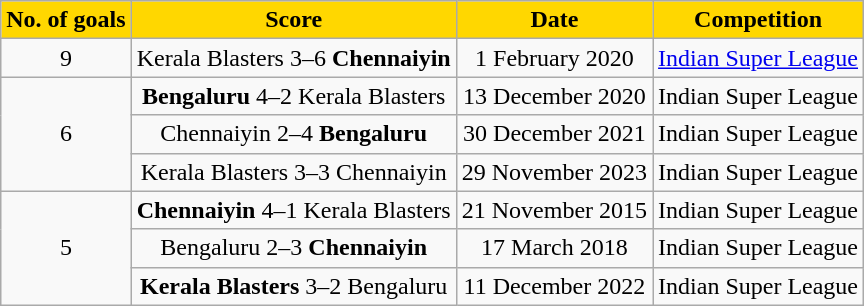<table class="wikitable" style="font-size:100%; text-align:center">
<tr>
<th style="background:#FFD700"><span> No. of goals</span></th>
<th style="background:#FFD700"><span> Score</span></th>
<th style="background:#FFD700"><span> Date</span></th>
<th style="background:#FFD700"><span> Competition</span></th>
</tr>
<tr>
<td>9</td>
<td>Kerala Blasters 3–6 <strong>Chennaiyin</strong></td>
<td>1 February 2020</td>
<td><a href='#'>Indian Super League</a></td>
</tr>
<tr>
<td rowspan="3">6</td>
<td><strong>Bengaluru</strong> 4–2 Kerala Blasters</td>
<td>13 December 2020</td>
<td>Indian Super League</td>
</tr>
<tr>
<td>Chennaiyin 2–4 <strong>Bengaluru</strong></td>
<td>30 December 2021</td>
<td>Indian Super League</td>
</tr>
<tr>
<td>Kerala Blasters 3–3 Chennaiyin</td>
<td>29 November 2023</td>
<td>Indian Super League</td>
</tr>
<tr>
<td rowspan="3">5</td>
<td><strong>Chennaiyin</strong> 4–1 Kerala Blasters</td>
<td>21 November 2015</td>
<td>Indian Super League</td>
</tr>
<tr>
<td>Bengaluru 2–3 <strong>Chennaiyin</strong></td>
<td>17 March 2018</td>
<td>Indian Super League</td>
</tr>
<tr>
<td><strong>Kerala Blasters</strong> 3–2 Bengaluru</td>
<td>11 December 2022</td>
<td>Indian Super League</td>
</tr>
</table>
